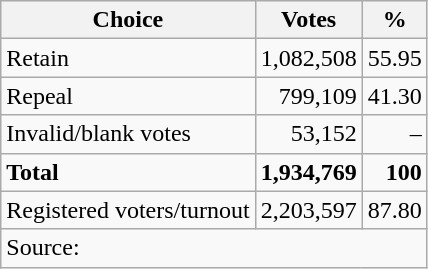<table class=wikitable style=text-align:right>
<tr>
<th>Choice</th>
<th>Votes</th>
<th>%</th>
</tr>
<tr>
<td align=left>Retain</td>
<td>1,082,508</td>
<td>55.95</td>
</tr>
<tr>
<td align=left>Repeal</td>
<td>799,109</td>
<td>41.30</td>
</tr>
<tr>
<td align=left>Invalid/blank votes</td>
<td>53,152</td>
<td>–</td>
</tr>
<tr>
<td align=left><strong>Total</strong></td>
<td><strong>1,934,769</strong></td>
<td><strong>100</strong></td>
</tr>
<tr>
<td align=left>Registered voters/turnout</td>
<td>2,203,597</td>
<td>87.80</td>
</tr>
<tr>
<td align=left colspan=3>Source: </td>
</tr>
</table>
